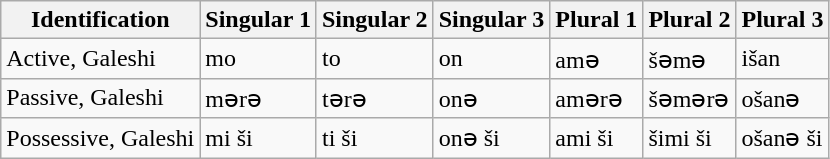<table class="wikitable">
<tr>
<th>Identification</th>
<th>Singular 1</th>
<th>Singular 2</th>
<th>Singular 3</th>
<th>Plural 1</th>
<th>Plural 2</th>
<th>Plural 3</th>
</tr>
<tr>
<td>Active, Galeshi</td>
<td>mo</td>
<td>to</td>
<td>on</td>
<td>amә</td>
<td>šәmә</td>
<td>išan</td>
</tr>
<tr>
<td>Passive, Galeshi</td>
<td>mәrә</td>
<td>tәrә</td>
<td>onә</td>
<td>amәrә</td>
<td>šәmәrә</td>
<td>ošanә</td>
</tr>
<tr>
<td>Possessive, Galeshi</td>
<td>mi ši</td>
<td>ti ši</td>
<td>onә ši</td>
<td>ami ši</td>
<td>šimi ši</td>
<td>ošanә ši</td>
</tr>
</table>
